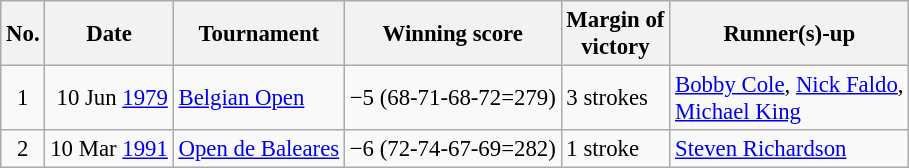<table class="wikitable" style="font-size:95%;">
<tr>
<th>No.</th>
<th>Date</th>
<th>Tournament</th>
<th>Winning score</th>
<th>Margin of<br>victory</th>
<th>Runner(s)-up</th>
</tr>
<tr>
<td align=center>1</td>
<td align=right>10 Jun <a href='#'>1979</a></td>
<td><a href='#'>Belgian Open</a></td>
<td>−5 (68-71-68-72=279)</td>
<td>3 strokes</td>
<td> <a href='#'>Bobby Cole</a>,  <a href='#'>Nick Faldo</a>,<br> <a href='#'>Michael King</a></td>
</tr>
<tr>
<td align=center>2</td>
<td align=right>10 Mar <a href='#'>1991</a></td>
<td><a href='#'>Open de Baleares</a></td>
<td>−6 (72-74-67-69=282)</td>
<td>1 stroke</td>
<td> <a href='#'>Steven Richardson</a></td>
</tr>
</table>
